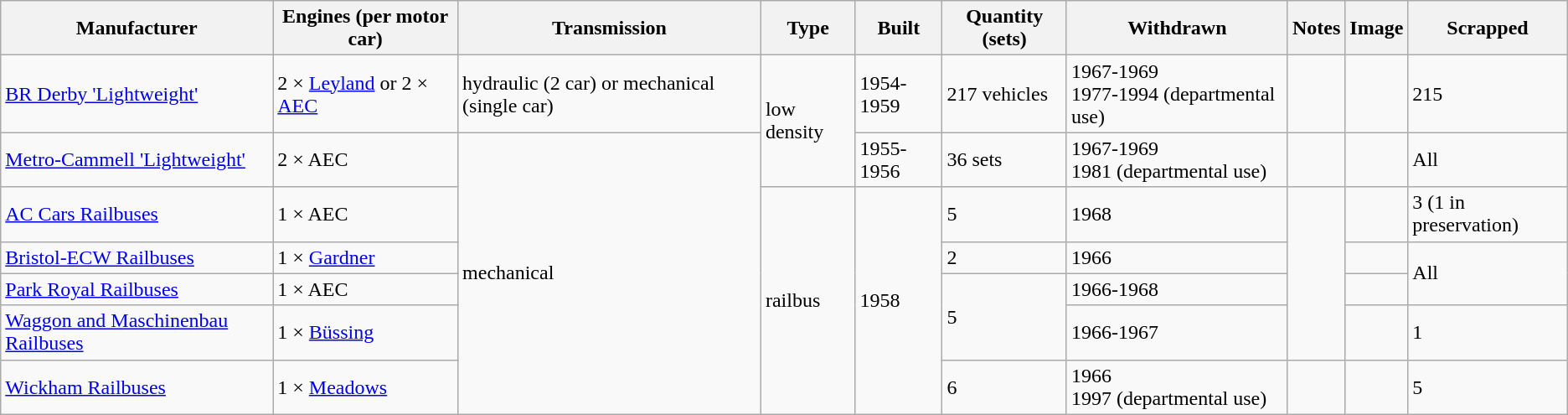<table class="sort wikitable sortable">
<tr>
<th>Manufacturer</th>
<th>Engines (per motor car)</th>
<th>Transmission</th>
<th>Type</th>
<th>Built</th>
<th>Quantity (sets)</th>
<th>Withdrawn</th>
<th>Notes</th>
<th>Image</th>
<th>Scrapped</th>
</tr>
<tr>
<td><a href='#'>BR Derby 'Lightweight'</a></td>
<td>2 × <a href='#'>Leyland</a>  or 2 × <a href='#'>AEC</a> </td>
<td>hydraulic (2 car) or mechanical (single car)</td>
<td rowspan="2">low density</td>
<td>1954-1959</td>
<td>217 vehicles</td>
<td>1967-1969<br>1977-1994 (departmental use)</td>
<td></td>
<td></td>
<td>215</td>
</tr>
<tr>
<td><a href='#'>Metro-Cammell 'Lightweight'</a></td>
<td>2 × AEC </td>
<td rowspan="6">mechanical</td>
<td>1955-1956</td>
<td>36 sets</td>
<td>1967-1969<br>1981 (departmental use)</td>
<td></td>
<td></td>
<td>All</td>
</tr>
<tr>
<td><a href='#'>AC Cars Railbuses</a></td>
<td>1 × AEC </td>
<td rowspan="5">railbus</td>
<td rowspan="5">1958</td>
<td>5</td>
<td>1968</td>
<td rowspan="4"></td>
<td></td>
<td>3 (1 in preservation)</td>
</tr>
<tr>
<td><a href='#'>Bristol-ECW Railbuses</a></td>
<td>1 × <a href='#'>Gardner</a> </td>
<td>2</td>
<td>1966</td>
<td></td>
<td rowspan=2>All</td>
</tr>
<tr>
<td><a href='#'>Park Royal Railbuses</a></td>
<td>1 × AEC </td>
<td rowspan="2">5</td>
<td>1966-1968</td>
<td></td>
</tr>
<tr>
<td><a href='#'>Waggon and Maschinenbau Railbuses</a></td>
<td>1 × <a href='#'>Büssing</a> </td>
<td>1966-1967</td>
<td></td>
<td>1</td>
</tr>
<tr>
<td><a href='#'>Wickham Railbuses</a></td>
<td>1 × <a href='#'>Meadows</a> </td>
<td>6</td>
<td>1966<br>1997 (departmental use)</td>
<td></td>
<td></td>
<td>5</td>
</tr>
</table>
